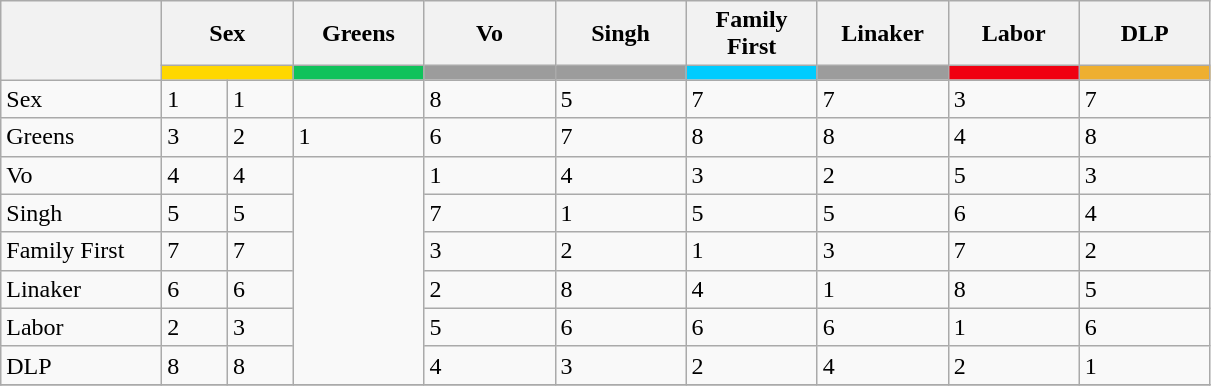<table class="wikitable">
<tr>
<th width="100px" rowspan="2"></th>
<th colspan="2" width="80px" !>Sex</th>
<th width="80px" !>Greens</th>
<th width="80px" !>Vo</th>
<th width="80px" !>Singh</th>
<th width="80px" !>Family First</th>
<th width="80px" !>Linaker</th>
<th width="80px" !>Labor</th>
<th width="80px" !>DLP</th>
</tr>
<tr>
<th colspan="2" style="height:2px; background:#FFD700;"></th>
<th style="background:#10C25B;"></th>
<th style="background:#9C9C9C;"></th>
<th style="background:#9C9C9C;"></th>
<th style="background:#00CCFF;"></th>
<th style="background:#9C9C9C;"></th>
<th style="background:#F00011;"></th>
<th style="background:#EEAF30;"></th>
</tr>
<tr>
<td>Sex</td>
<td>1</td>
<td>1</td>
<td></td>
<td>8</td>
<td>5</td>
<td>7</td>
<td>7</td>
<td>3</td>
<td>7</td>
</tr>
<tr>
<td>Greens</td>
<td>3</td>
<td>2</td>
<td>1</td>
<td>6</td>
<td>7</td>
<td>8</td>
<td>8</td>
<td>4</td>
<td>8</td>
</tr>
<tr>
<td>Vo</td>
<td>4</td>
<td>4</td>
<td rowspan="6"></td>
<td>1</td>
<td>4</td>
<td>3</td>
<td>2</td>
<td>5</td>
<td>3</td>
</tr>
<tr>
<td>Singh</td>
<td>5</td>
<td>5</td>
<td>7</td>
<td>1</td>
<td>5</td>
<td>5</td>
<td>6</td>
<td>4</td>
</tr>
<tr>
<td>Family First</td>
<td>7</td>
<td>7</td>
<td>3</td>
<td>2</td>
<td>1</td>
<td>3</td>
<td>7</td>
<td>2</td>
</tr>
<tr>
<td>Linaker</td>
<td>6</td>
<td>6</td>
<td>2</td>
<td>8</td>
<td>4</td>
<td>1</td>
<td>8</td>
<td>5</td>
</tr>
<tr>
<td>Labor</td>
<td>2</td>
<td>3</td>
<td>5</td>
<td>6</td>
<td>6</td>
<td>6</td>
<td>1</td>
<td>6</td>
</tr>
<tr>
<td>DLP</td>
<td>8</td>
<td>8</td>
<td>4</td>
<td>3</td>
<td>2</td>
<td>4</td>
<td>2</td>
<td>1</td>
</tr>
<tr>
</tr>
</table>
